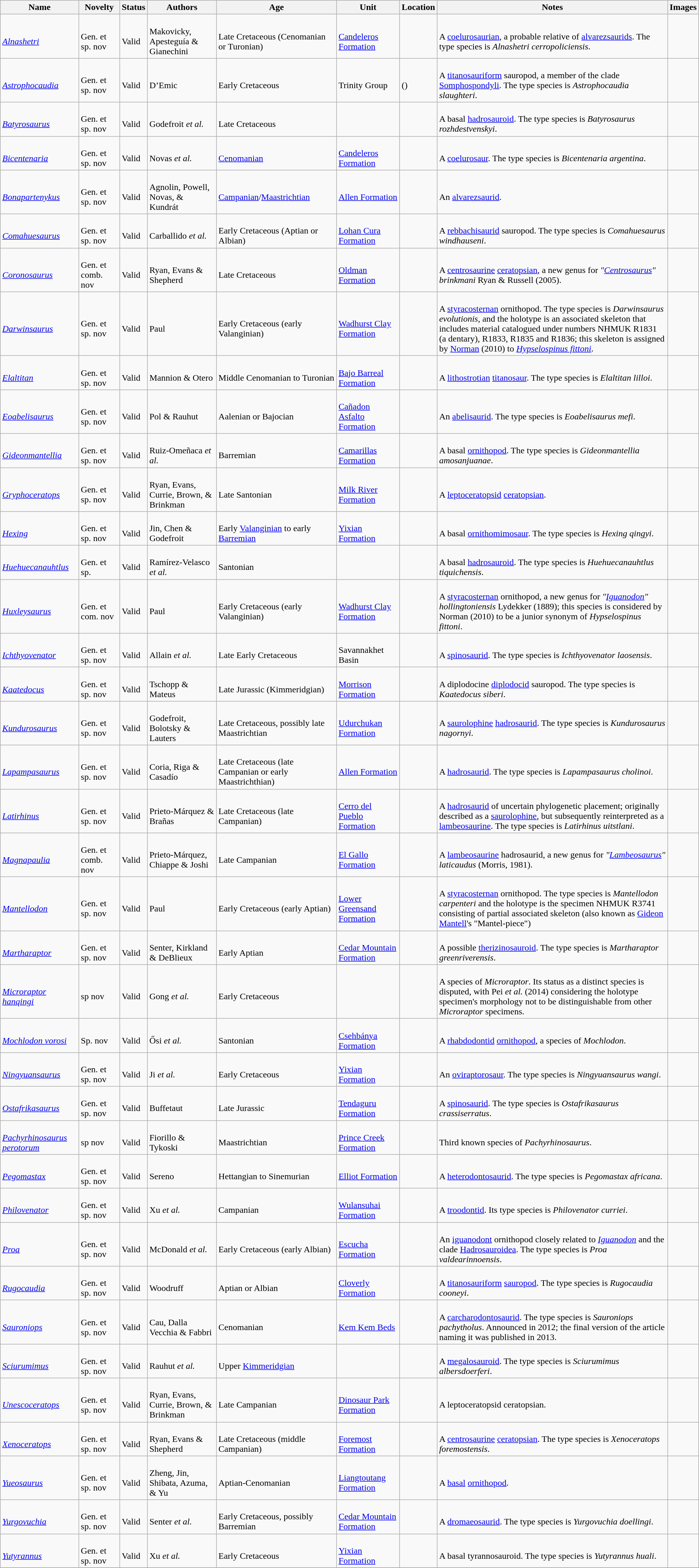<table class="wikitable sortable" align="center" width="100%">
<tr>
<th>Name</th>
<th>Novelty</th>
<th>Status</th>
<th>Authors</th>
<th>Age</th>
<th>Unit</th>
<th>Location</th>
<th width="33%" class="unsortable">Notes</th>
<th class="unsortable">Images</th>
</tr>
<tr>
<td><br><em><a href='#'>Alnashetri</a></em></td>
<td><br>Gen. et sp. nov</td>
<td><br>Valid</td>
<td><br>Makovicky, Apesteguía & Gianechini</td>
<td><br>Late Cretaceous (Cenomanian or Turonian)</td>
<td><br><a href='#'>Candeleros Formation</a></td>
<td><br></td>
<td><br>A <a href='#'>coelurosaurian</a>, a probable relative of <a href='#'>alvarezsaurids</a>. The type species is <em>Alnashetri cerropoliciensis</em>.</td>
<td></td>
</tr>
<tr>
<td><br><em><a href='#'>Astrophocaudia</a></em></td>
<td><br>Gen. et sp. nov</td>
<td><br>Valid</td>
<td><br>D’Emic</td>
<td><br>Early Cretaceous</td>
<td><br>Trinity Group</td>
<td><br>
()</td>
<td><br>A <a href='#'>titanosauriform</a> sauropod, a member of the clade <a href='#'>Somphospondyli</a>. The type species is <em>Astrophocaudia slaughteri</em>.</td>
<td></td>
</tr>
<tr>
<td><br><em><a href='#'>Batyrosaurus</a></em></td>
<td><br>Gen. et sp. nov</td>
<td><br>Valid</td>
<td><br>Godefroit <em>et al.</em></td>
<td><br>Late Cretaceous</td>
<td></td>
<td><br></td>
<td><br>A basal <a href='#'>hadrosauroid</a>. The type species is <em>Batyrosaurus rozhdestvenskyi</em>.</td>
<td></td>
</tr>
<tr>
<td><br><em><a href='#'>Bicentenaria</a></em></td>
<td><br>Gen. et sp. nov</td>
<td><br>Valid</td>
<td><br>Novas <em>et al.</em></td>
<td><br><a href='#'>Cenomanian</a></td>
<td><br><a href='#'>Candeleros Formation</a></td>
<td><br></td>
<td><br>A <a href='#'>coelurosaur</a>. The type species is <em>Bicentenaria argentina</em>.</td>
<td></td>
</tr>
<tr>
<td><br><em><a href='#'>Bonapartenykus</a></em></td>
<td><br>Gen. et sp. nov</td>
<td><br>Valid</td>
<td><br>Agnolin, Powell, Novas, & Kundrát</td>
<td><br><a href='#'>Campanian</a>/<a href='#'>Maastrichtian</a></td>
<td><br><a href='#'>Allen Formation</a></td>
<td><br></td>
<td><br>An <a href='#'>alvarezsaurid</a>.</td>
<td></td>
</tr>
<tr>
<td><br><em><a href='#'>Comahuesaurus</a></em></td>
<td><br>Gen. et sp. nov</td>
<td><br>Valid</td>
<td><br>Carballido <em>et al.</em></td>
<td><br>Early Cretaceous (Aptian or Albian)</td>
<td><br><a href='#'>Lohan Cura Formation</a></td>
<td><br></td>
<td><br>A <a href='#'>rebbachisaurid</a> sauropod. The type species is <em>Comahuesaurus windhauseni</em>.</td>
<td></td>
</tr>
<tr>
<td><br><em><a href='#'>Coronosaurus</a></em></td>
<td><br>Gen. et comb. nov</td>
<td><br>Valid</td>
<td><br>Ryan, Evans & Shepherd</td>
<td><br>Late Cretaceous</td>
<td><br><a href='#'>Oldman Formation</a></td>
<td><br></td>
<td><br>A <a href='#'>centrosaurine</a> <a href='#'>ceratopsian</a>, a new genus for <em>"<a href='#'>Centrosaurus</a>" brinkmani</em> Ryan & Russell (2005).</td>
<td></td>
</tr>
<tr>
<td><br><em><a href='#'>Darwinsaurus</a></em></td>
<td><br>Gen. et sp. nov</td>
<td><br>Valid</td>
<td><br>Paul</td>
<td><br>Early Cretaceous (early Valanginian)</td>
<td><br><a href='#'>Wadhurst Clay Formation</a></td>
<td><br></td>
<td><br>A <a href='#'>styracosternan</a> ornithopod. The type species is <em>Darwinsaurus evolutionis</em>, and the holotype is an associated skeleton that includes material catalogued under numbers NHMUK R1831 (a dentary), R1833, R1835 and R1836; this skeleton is assigned by <a href='#'>Norman</a> (2010) to <em><a href='#'>Hypselospinus fittoni</a></em>.</td>
<td></td>
</tr>
<tr>
<td><br><em><a href='#'>Elaltitan</a></em></td>
<td><br>Gen. et sp. nov</td>
<td><br>Valid</td>
<td><br>Mannion & Otero</td>
<td><br>Middle Cenomanian to Turonian</td>
<td><br><a href='#'>Bajo Barreal Formation</a></td>
<td><br></td>
<td><br>A <a href='#'>lithostrotian</a> <a href='#'>titanosaur</a>. The type species is <em>Elaltitan lilloi</em>.</td>
<td></td>
</tr>
<tr>
<td><br><em><a href='#'>Eoabelisaurus</a></em></td>
<td><br>Gen. et sp. nov</td>
<td><br>Valid</td>
<td><br>Pol & Rauhut</td>
<td><br>Aalenian or Bajocian</td>
<td><br><a href='#'>Cañadon Asfalto Formation</a></td>
<td><br></td>
<td><br>An <a href='#'>abelisaurid</a>. The type species is <em>Eoabelisaurus mefi</em>.</td>
<td></td>
</tr>
<tr>
<td><br><em><a href='#'>Gideonmantellia</a></em></td>
<td><br>Gen. et sp. nov</td>
<td><br>Valid</td>
<td><br>Ruiz-Omeñaca  <em>et al.</em></td>
<td><br>Barremian</td>
<td><br><a href='#'>Camarillas Formation</a></td>
<td><br></td>
<td><br>A basal <a href='#'>ornithopod</a>. The type species is <em>Gideonmantellia amosanjuanae</em>.</td>
<td></td>
</tr>
<tr>
<td><br><em><a href='#'>Gryphoceratops</a></em></td>
<td><br>Gen. et sp. nov</td>
<td><br>Valid</td>
<td><br>Ryan, Evans, Currie, Brown, & Brinkman</td>
<td><br>Late Santonian</td>
<td><br><a href='#'>Milk River Formation</a></td>
<td><br></td>
<td><br>A <a href='#'>leptoceratopsid</a> <a href='#'>ceratopsian</a>.</td>
<td></td>
</tr>
<tr>
<td><br><em><a href='#'>Hexing</a></em></td>
<td><br>Gen. et sp. nov</td>
<td><br>Valid</td>
<td><br>Jin, Chen & Godefroit</td>
<td><br>Early <a href='#'>Valanginian</a> to early <a href='#'>Barremian</a></td>
<td><br><a href='#'>Yixian Formation</a></td>
<td><br></td>
<td><br>A basal <a href='#'>ornithomimosaur</a>. The type species is <em>Hexing qingyi</em>.</td>
<td></td>
</tr>
<tr>
<td><br><em><a href='#'>Huehuecanauhtlus</a></em></td>
<td><br>Gen. et sp.</td>
<td><br>Valid</td>
<td><br>Ramírez-Velasco  <em>et al.</em></td>
<td><br>Santonian</td>
<td></td>
<td><br></td>
<td><br>A basal <a href='#'>hadrosauroid</a>. The type species is <em>Huehuecanauhtlus tiquichensis</em>.</td>
<td></td>
</tr>
<tr>
<td><br><em><a href='#'>Huxleysaurus</a></em></td>
<td><br>Gen. et com. nov</td>
<td><br>Valid</td>
<td><br>Paul</td>
<td><br>Early Cretaceous (early Valanginian)</td>
<td><br><a href='#'>Wadhurst Clay Formation</a></td>
<td><br></td>
<td><br>A <a href='#'>styracosternan</a> ornithopod, a new genus for <em>"<a href='#'>Iguanodon</a>" hollingtoniensis</em> Lydekker (1889); this species is considered by Norman (2010) to be a junior synonym of <em>Hypselospinus fittoni</em>.</td>
<td></td>
</tr>
<tr>
<td><br><em><a href='#'>Ichthyovenator</a></em></td>
<td><br>Gen. et sp. nov</td>
<td><br>Valid</td>
<td><br>Allain <em>et al.</em></td>
<td><br>Late Early Cretaceous</td>
<td><br>Savannakhet Basin</td>
<td><br></td>
<td><br>A <a href='#'>spinosaurid</a>. The type species is <em>Ichthyovenator laosensis</em>.</td>
<td></td>
</tr>
<tr>
<td><br><em><a href='#'>Kaatedocus</a></em></td>
<td><br>Gen. et sp. nov</td>
<td><br>Valid</td>
<td><br>Tschopp & Mateus</td>
<td><br>Late Jurassic (Kimmeridgian)</td>
<td><br><a href='#'>Morrison Formation</a></td>
<td><br></td>
<td><br>A diplodocine <a href='#'>diplodocid</a> sauropod. The type species is <em>Kaatedocus siberi</em>.</td>
<td></td>
</tr>
<tr>
<td><br><em><a href='#'>Kundurosaurus</a></em></td>
<td><br>Gen. et sp. nov</td>
<td><br>Valid</td>
<td><br>Godefroit, Bolotsky & Lauters</td>
<td><br>Late Cretaceous, possibly late Maastrichtian</td>
<td><br><a href='#'>Udurchukan Formation</a></td>
<td><br></td>
<td><br>A <a href='#'>saurolophine</a> <a href='#'>hadrosaurid</a>. The type species is <em>Kundurosaurus nagornyi</em>.</td>
<td><br></td>
</tr>
<tr>
<td><br><em><a href='#'>Lapampasaurus</a></em></td>
<td><br>Gen. et sp. nov</td>
<td><br>Valid</td>
<td><br>Coria, Riga & Casadío</td>
<td><br>Late Cretaceous (late Campanian or early Maastrichthian)</td>
<td><br><a href='#'>Allen Formation</a></td>
<td><br></td>
<td><br>A <a href='#'>hadrosaurid</a>. The type species is <em>Lapampasaurus cholinoi</em>.</td>
<td></td>
</tr>
<tr>
<td><br><em><a href='#'>Latirhinus</a></em></td>
<td><br>Gen. et sp. nov</td>
<td><br>Valid</td>
<td><br>Prieto-Márquez & Brañas</td>
<td><br>Late Cretaceous (late Campanian)</td>
<td><br><a href='#'>Cerro del Pueblo Formation</a></td>
<td><br></td>
<td><br>A <a href='#'>hadrosaurid</a> of uncertain phylogenetic placement; originally described as a <a href='#'>saurolophine</a>, but subsequently reinterpreted as a <a href='#'>lambeosaurine</a>. The type species is <em>Latirhinus uitstlani</em>.</td>
<td></td>
</tr>
<tr>
<td><br><em><a href='#'>Magnapaulia</a></em></td>
<td><br>Gen. et comb. nov</td>
<td><br>Valid</td>
<td><br>Prieto-Márquez, Chiappe & Joshi</td>
<td><br>Late Campanian</td>
<td><br><a href='#'>El Gallo Formation</a></td>
<td><br></td>
<td><br>A <a href='#'>lambeosaurine</a> hadrosaurid, a new genus for <em>"<a href='#'>Lambeosaurus</a>" laticaudus</em> (Morris, 1981).</td>
<td></td>
</tr>
<tr>
<td><br><em><a href='#'>Mantellodon</a></em></td>
<td><br>Gen. et sp. nov</td>
<td><br>Valid</td>
<td><br>Paul</td>
<td><br>Early Cretaceous (early Aptian)</td>
<td><br><a href='#'>Lower Greensand Formation</a></td>
<td><br></td>
<td><br>A <a href='#'>styracosternan</a> ornithopod. The type species is <em>Mantellodon carpenteri</em> and the holotype is the specimen NHMUK R3741 consisting of partial associated skeleton (also known as <a href='#'>Gideon Mantell</a>'s "Mantel-piece")</td>
<td></td>
</tr>
<tr>
<td><br><em><a href='#'>Martharaptor</a></em></td>
<td><br>Gen. et sp. nov</td>
<td><br>Valid</td>
<td><br>Senter, Kirkland & DeBlieux</td>
<td><br>Early Aptian</td>
<td><br><a href='#'>Cedar Mountain Formation</a></td>
<td><br></td>
<td><br>A possible <a href='#'>therizinosauroid</a>. The type species is <em>Martharaptor greenriverensis</em>.</td>
<td><br></td>
</tr>
<tr>
<td><br><em><a href='#'>Microraptor hanqingi</a></em></td>
<td><br>sp nov</td>
<td><br>Valid</td>
<td><br>Gong <em>et al.</em></td>
<td><br>Early Cretaceous</td>
<td></td>
<td><br></td>
<td><br>A species of <em>Microraptor</em>. Its status as a distinct species is disputed, with Pei <em>et al.</em> (2014) considering the holotype specimen's morphology not to be distinguishable from other <em>Microraptor</em> specimens.</td>
<td></td>
</tr>
<tr>
<td><br><em><a href='#'>Mochlodon vorosi</a></em></td>
<td><br>Sp. nov</td>
<td><br>Valid</td>
<td><br>Ősi <em>et al.</em></td>
<td><br>Santonian</td>
<td><br><a href='#'>Csehbánya Formation</a></td>
<td><br></td>
<td><br>A <a href='#'>rhabdodontid</a> <a href='#'>ornithopod</a>, a species of <em>Mochlodon</em>.</td>
<td></td>
</tr>
<tr>
<td><br><em><a href='#'>Ningyuansaurus</a></em></td>
<td><br>Gen. et sp. nov</td>
<td><br>Valid</td>
<td><br>Ji <em>et al.</em></td>
<td><br>Early Cretaceous</td>
<td><br><a href='#'>Yixian Formation</a></td>
<td><br></td>
<td><br>An <a href='#'>oviraptorosaur</a>. The type species is <em>Ningyuansaurus wangi</em>.</td>
<td></td>
</tr>
<tr>
<td><br><em><a href='#'>Ostafrikasaurus</a></em></td>
<td><br>Gen. et sp. nov</td>
<td><br>Valid</td>
<td><br>Buffetaut</td>
<td><br>Late Jurassic</td>
<td><br><a href='#'>Tendaguru Formation</a></td>
<td><br></td>
<td><br>A <a href='#'>spinosaurid</a>. The type species is <em>Ostafrikasaurus crassiserratus</em>.</td>
<td></td>
</tr>
<tr>
<td><br><em><a href='#'>Pachyrhinosaurus perotorum</a></em></td>
<td><br>sp nov</td>
<td><br>Valid</td>
<td><br>Fiorillo & Tykoski</td>
<td><br>Maastrichtian</td>
<td><br><a href='#'>Prince Creek Formation</a></td>
<td><br></td>
<td><br>Third known species of <em>Pachyrhinosaurus</em>.</td>
<td></td>
</tr>
<tr>
<td><br><em><a href='#'>Pegomastax</a></em></td>
<td><br>Gen. et sp. nov</td>
<td><br>Valid</td>
<td><br>Sereno</td>
<td><br>Hettangian to Sinemurian</td>
<td><br><a href='#'>Elliot Formation</a></td>
<td><br></td>
<td><br>A <a href='#'>heterodontosaurid</a>. The type species is <em>Pegomastax africana</em>.</td>
<td></td>
</tr>
<tr>
<td><br><em><a href='#'>Philovenator</a></em></td>
<td><br>Gen. et sp. nov</td>
<td><br>Valid</td>
<td><br>Xu <em>et al.</em></td>
<td><br>Campanian</td>
<td><br><a href='#'>Wulansuhai Formation</a></td>
<td><br></td>
<td><br>A <a href='#'>troodontid</a>. Its type species is <em>Philovenator curriei</em>.</td>
<td></td>
</tr>
<tr>
<td><br><em><a href='#'>Proa</a></em></td>
<td><br>Gen. et sp. nov</td>
<td><br>Valid</td>
<td><br>McDonald <em>et al.</em></td>
<td><br>Early Cretaceous (early Albian)</td>
<td><br><a href='#'>Escucha Formation</a></td>
<td><br></td>
<td><br>An <a href='#'>iguanodont</a> ornithopod closely related to <em><a href='#'>Iguanodon</a></em> and the clade <a href='#'>Hadrosauroidea</a>. The type species is <em>Proa valdearinnoensis</em>.</td>
<td></td>
</tr>
<tr>
<td><br><em><a href='#'>Rugocaudia</a></em></td>
<td><br>Gen. et sp. nov</td>
<td><br>Valid</td>
<td><br>Woodruff</td>
<td><br>Aptian or Albian</td>
<td><br><a href='#'>Cloverly Formation</a></td>
<td><br></td>
<td><br>A <a href='#'>titanosauriform</a> <a href='#'>sauropod</a>. The type species is <em>Rugocaudia cooneyi</em>.</td>
<td></td>
</tr>
<tr>
<td><br><em><a href='#'>Sauroniops</a></em></td>
<td><br>Gen. et sp. nov</td>
<td><br>Valid</td>
<td><br>Cau, Dalla Vecchia & Fabbri</td>
<td><br>Cenomanian</td>
<td><br><a href='#'>Kem Kem Beds</a></td>
<td><br></td>
<td><br>A <a href='#'>carcharodontosaurid</a>. The type species is <em>Sauroniops pachytholus</em>. Announced in 2012; the final version of the article naming it was published in 2013.</td>
<td></td>
</tr>
<tr>
<td><br><em><a href='#'>Sciurumimus</a></em></td>
<td><br>Gen. et sp. nov</td>
<td><br>Valid</td>
<td><br>Rauhut <em>et al.</em></td>
<td><br>Upper <a href='#'>Kimmeridgian</a></td>
<td></td>
<td><br></td>
<td><br>A <a href='#'>megalosauroid</a>. The type species is <em>Sciurumimus albersdoerferi</em>.</td>
<td><br></td>
</tr>
<tr>
<td><br><em><a href='#'>Unescoceratops</a></em></td>
<td><br>Gen. et sp. nov</td>
<td><br>Valid</td>
<td><br>Ryan, Evans, Currie, Brown, & Brinkman</td>
<td><br>Late Campanian</td>
<td><br><a href='#'>Dinosaur Park Formation</a></td>
<td><br></td>
<td><br>A leptoceratopsid ceratopsian.</td>
<td></td>
</tr>
<tr>
<td><br><em><a href='#'>Xenoceratops</a></em></td>
<td><br>Gen. et sp. nov</td>
<td><br>Valid</td>
<td><br>Ryan, Evans & Shepherd</td>
<td><br>Late Cretaceous (middle Campanian)</td>
<td><br><a href='#'>Foremost Formation</a></td>
<td><br></td>
<td><br>A <a href='#'>centrosaurine</a> <a href='#'>ceratopsian</a>. The type species is <em>Xenoceratops foremostensis</em>.</td>
<td></td>
</tr>
<tr>
<td><br><em><a href='#'>Yueosaurus</a></em></td>
<td><br>Gen. et sp. nov</td>
<td><br>Valid</td>
<td><br>Zheng, Jin, Shibata, Azuma, & Yu</td>
<td><br>Aptian-Cenomanian</td>
<td><br><a href='#'>Liangtoutang Formation</a></td>
<td><br></td>
<td><br>A <a href='#'>basal</a> <a href='#'>ornithopod</a>.</td>
<td></td>
</tr>
<tr>
<td><br><em><a href='#'>Yurgovuchia</a></em></td>
<td><br>Gen. et sp. nov</td>
<td><br>Valid</td>
<td><br>Senter <em>et al.</em></td>
<td><br>Early Cretaceous, possibly Barremian</td>
<td><br><a href='#'>Cedar Mountain Formation</a></td>
<td><br></td>
<td><br>A <a href='#'>dromaeosaurid</a>. The type species is <em>Yurgovuchia doellingi</em>.</td>
<td><br></td>
</tr>
<tr>
<td><br><em><a href='#'>Yutyrannus</a></em></td>
<td><br>Gen. et sp. nov</td>
<td><br>Valid</td>
<td><br>Xu <em>et al.</em></td>
<td><br>Early Cretaceous</td>
<td><br><a href='#'>Yixian Formation</a></td>
<td><br></td>
<td><br>A basal tyrannosauroid. The type species is <em>Yutyrannus huali</em>.</td>
<td><br></td>
</tr>
<tr>
</tr>
</table>
